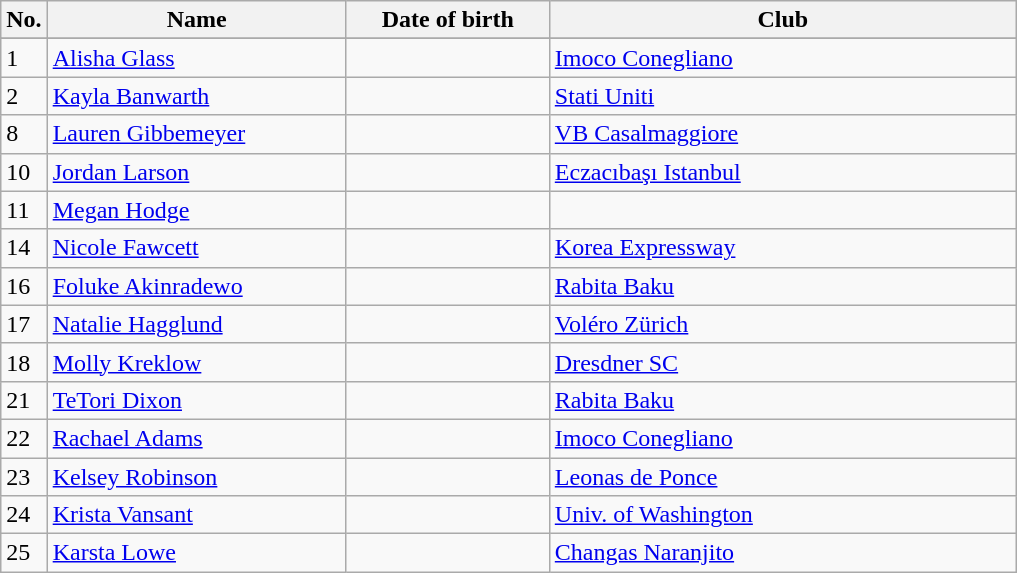<table class=wikitable sortable style=font-size:100%; text-align:center;>
<tr>
<th>No.</th>
<th style=width:12em>Name</th>
<th style=width:8em>Date of birth</th>
<th style=width:19em>Club</th>
</tr>
<tr>
</tr>
<tr ||>
</tr>
<tr>
<td>1</td>
<td><a href='#'>Alisha Glass </a></td>
<td></td>
<td><a href='#'>Imoco Conegliano</a></td>
</tr>
<tr>
<td>2</td>
<td><a href='#'>Kayla Banwarth</a></td>
<td></td>
<td><a href='#'>Stati Uniti</a></td>
</tr>
<tr>
<td>8</td>
<td><a href='#'>Lauren Gibbemeyer</a></td>
<td></td>
<td><a href='#'>VB Casalmaggiore</a></td>
</tr>
<tr>
<td>10</td>
<td><a href='#'>Jordan Larson</a></td>
<td></td>
<td><a href='#'>Eczacıbaşı Istanbul</a></td>
</tr>
<tr>
<td>11</td>
<td><a href='#'>Megan Hodge</a></td>
<td></td>
<td></td>
</tr>
<tr>
<td>14</td>
<td><a href='#'>Nicole Fawcett</a></td>
<td></td>
<td><a href='#'>Korea Expressway</a></td>
</tr>
<tr>
<td>16</td>
<td><a href='#'>Foluke Akinradewo</a></td>
<td></td>
<td><a href='#'>Rabita Baku</a></td>
</tr>
<tr>
<td>17</td>
<td><a href='#'>Natalie Hagglund</a></td>
<td></td>
<td><a href='#'>Voléro Zürich</a></td>
</tr>
<tr>
<td>18</td>
<td><a href='#'>Molly Kreklow</a></td>
<td></td>
<td><a href='#'>Dresdner SC</a></td>
</tr>
<tr>
<td>21</td>
<td><a href='#'>TeTori Dixon</a></td>
<td></td>
<td><a href='#'>Rabita Baku</a></td>
</tr>
<tr>
<td>22</td>
<td><a href='#'>Rachael Adams</a></td>
<td></td>
<td><a href='#'>Imoco Conegliano</a></td>
</tr>
<tr>
<td>23</td>
<td><a href='#'>Kelsey Robinson</a></td>
<td></td>
<td><a href='#'>Leonas de Ponce</a></td>
</tr>
<tr>
<td>24</td>
<td><a href='#'>Krista Vansant</a></td>
<td></td>
<td><a href='#'>Univ. of Washington</a></td>
</tr>
<tr>
<td>25</td>
<td><a href='#'>Karsta Lowe</a></td>
<td></td>
<td><a href='#'>Changas Naranjito</a></td>
</tr>
</table>
